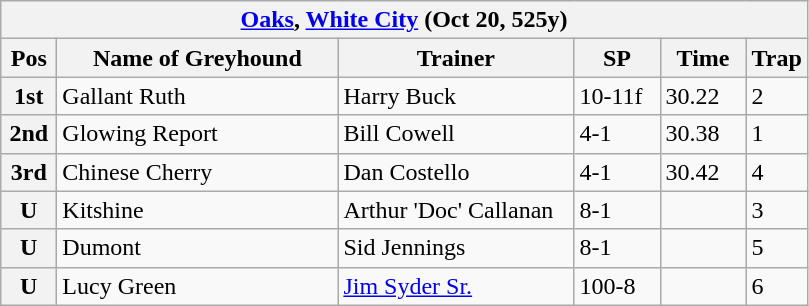<table class="wikitable">
<tr>
<th colspan="6"><a href='#'>Oaks</a>, <a href='#'>White City</a> (Oct 20, 525y)</th>
</tr>
<tr>
<th width=30>Pos</th>
<th width=180>Name of Greyhound</th>
<th width=150>Trainer</th>
<th width=50>SP</th>
<th width=50>Time</th>
<th width=30>Trap</th>
</tr>
<tr>
<th>1st</th>
<td>Gallant Ruth</td>
<td>Harry Buck</td>
<td>10-11f</td>
<td>30.22</td>
<td>2</td>
</tr>
<tr>
<th>2nd</th>
<td>Glowing Report</td>
<td>Bill Cowell</td>
<td>4-1</td>
<td>30.38</td>
<td>1</td>
</tr>
<tr>
<th>3rd</th>
<td>Chinese Cherry</td>
<td>Dan Costello</td>
<td>4-1</td>
<td>30.42</td>
<td>4</td>
</tr>
<tr>
<th>U</th>
<td>Kitshine</td>
<td>Arthur 'Doc' Callanan</td>
<td>8-1</td>
<td></td>
<td>3</td>
</tr>
<tr>
<th>U</th>
<td>Dumont</td>
<td>Sid Jennings</td>
<td>8-1</td>
<td></td>
<td>5</td>
</tr>
<tr>
<th>U</th>
<td>Lucy Green</td>
<td><a href='#'>Jim Syder Sr.</a></td>
<td>100-8</td>
<td></td>
<td>6</td>
</tr>
</table>
